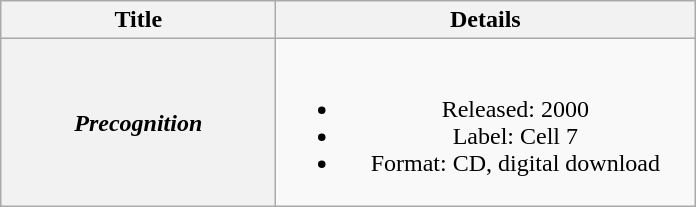<table class="wikitable plainrowheaders" style="text-align:center;" border="1">
<tr>
<th scope="col" style="width:11em;">Title</th>
<th scope="col" style="width:17em;">Details</th>
</tr>
<tr>
<th scope="row"><em>Precognition</em></th>
<td><br><ul><li>Released: 2000</li><li>Label: Cell 7</li><li>Format: CD, digital download</li></ul></td>
</tr>
</table>
